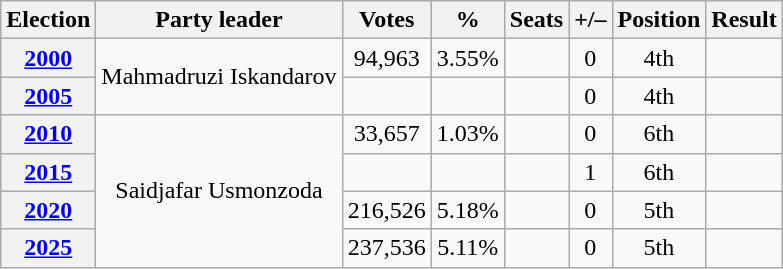<table class=wikitable style=text-align:center>
<tr>
<th>Election</th>
<th>Party leader</th>
<th>Votes</th>
<th>%</th>
<th>Seats</th>
<th>+/–</th>
<th>Position</th>
<th>Result</th>
</tr>
<tr>
<th><a href='#'>2000</a></th>
<td rowspan=2>Mahmadruzi Iskandarov</td>
<td>94,963</td>
<td>3.55%</td>
<td></td>
<td> 0</td>
<td> 4th</td>
<td></td>
</tr>
<tr>
<th><a href='#'>2005</a></th>
<td></td>
<td></td>
<td></td>
<td> 0</td>
<td> 4th</td>
<td></td>
</tr>
<tr>
<th><a href='#'>2010</a></th>
<td rowspan=4>Saidjafar Usmonzoda</td>
<td>33,657</td>
<td>1.03%</td>
<td></td>
<td> 0</td>
<td> 6th</td>
<td></td>
</tr>
<tr>
<th><a href='#'>2015</a></th>
<td></td>
<td></td>
<td></td>
<td> 1</td>
<td> 6th</td>
<td></td>
</tr>
<tr>
<th><a href='#'>2020</a></th>
<td>216,526</td>
<td>5.18%</td>
<td></td>
<td> 0</td>
<td> 5th</td>
<td></td>
</tr>
<tr>
<th><a href='#'>2025</a></th>
<td>237,536</td>
<td>5.11%</td>
<td></td>
<td> 0</td>
<td> 5th</td>
<td></td>
</tr>
</table>
